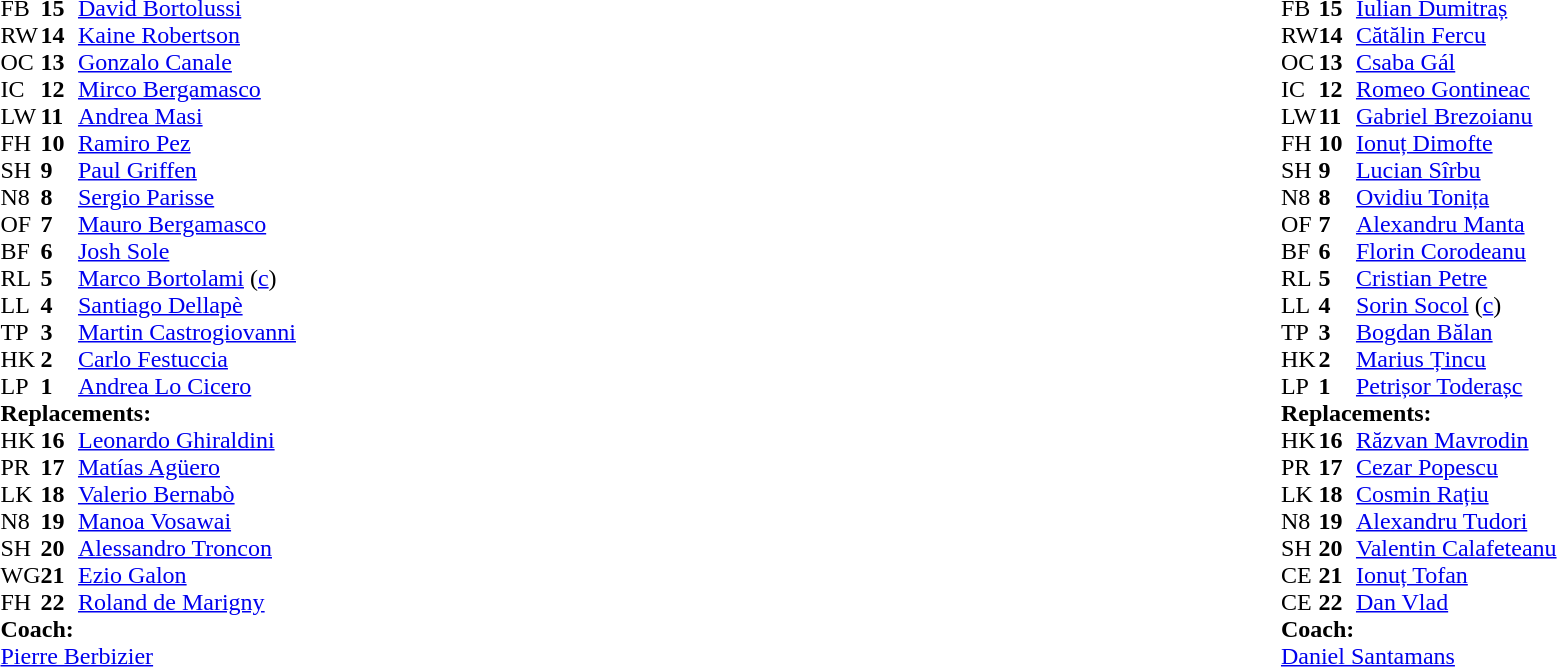<table width="100%">
<tr>
<td style="vertical-align:top" width="50%"><br><table cellspacing="0" cellpadding="0">
<tr>
<th width="25"></th>
<th width="25"></th>
</tr>
<tr>
<td>FB</td>
<td><strong>15</strong></td>
<td><a href='#'>David Bortolussi</a></td>
<td></td>
<td></td>
<td></td>
<td></td>
</tr>
<tr>
<td>RW</td>
<td><strong>14</strong></td>
<td><a href='#'>Kaine Robertson</a></td>
</tr>
<tr>
<td>OC</td>
<td><strong>13</strong></td>
<td><a href='#'>Gonzalo Canale</a></td>
</tr>
<tr>
<td>IC</td>
<td><strong>12</strong></td>
<td><a href='#'>Mirco Bergamasco</a></td>
</tr>
<tr>
<td>LW</td>
<td><strong>11</strong></td>
<td><a href='#'>Andrea Masi</a></td>
<td></td>
<td></td>
<td></td>
</tr>
<tr>
<td>FH</td>
<td><strong>10</strong></td>
<td><a href='#'>Ramiro Pez</a></td>
</tr>
<tr>
<td>SH</td>
<td><strong>9</strong></td>
<td><a href='#'>Paul Griffen</a></td>
<td></td>
<td></td>
</tr>
<tr>
<td>N8</td>
<td><strong>8</strong></td>
<td><a href='#'>Sergio Parisse</a></td>
</tr>
<tr>
<td>OF</td>
<td><strong>7</strong></td>
<td><a href='#'>Mauro Bergamasco</a></td>
</tr>
<tr>
<td>BF</td>
<td><strong>6</strong></td>
<td><a href='#'>Josh Sole</a></td>
<td></td>
<td></td>
</tr>
<tr>
<td>RL</td>
<td><strong>5</strong></td>
<td><a href='#'>Marco Bortolami</a> (<a href='#'>c</a>)</td>
</tr>
<tr>
<td>LL</td>
<td><strong>4</strong></td>
<td><a href='#'>Santiago Dellapè</a></td>
<td></td>
<td></td>
</tr>
<tr>
<td>TP</td>
<td><strong>3</strong></td>
<td><a href='#'>Martin Castrogiovanni</a></td>
</tr>
<tr>
<td>HK</td>
<td><strong>2</strong></td>
<td><a href='#'>Carlo Festuccia</a></td>
</tr>
<tr>
<td>LP</td>
<td><strong>1</strong></td>
<td><a href='#'>Andrea Lo Cicero</a></td>
</tr>
<tr>
<td colspan=3><strong>Replacements:</strong></td>
</tr>
<tr>
<td>HK</td>
<td><strong>16</strong></td>
<td><a href='#'>Leonardo Ghiraldini</a></td>
</tr>
<tr>
<td>PR</td>
<td><strong>17</strong></td>
<td><a href='#'>Matías Agüero</a></td>
</tr>
<tr>
<td>LK</td>
<td><strong>18</strong></td>
<td><a href='#'>Valerio Bernabò</a></td>
<td></td>
<td></td>
</tr>
<tr>
<td>N8</td>
<td><strong>19</strong></td>
<td><a href='#'>Manoa Vosawai</a></td>
<td></td>
<td></td>
</tr>
<tr>
<td>SH</td>
<td><strong>20</strong></td>
<td><a href='#'>Alessandro Troncon</a></td>
<td></td>
<td></td>
</tr>
<tr>
<td>WG</td>
<td><strong>21</strong></td>
<td><a href='#'>Ezio Galon</a></td>
<td></td>
<td></td>
<td></td>
<td></td>
</tr>
<tr>
<td>FH</td>
<td><strong>22</strong></td>
<td><a href='#'>Roland de Marigny</a></td>
</tr>
<tr>
<td colspan=3><strong>Coach:</strong></td>
</tr>
<tr>
<td colspan="4"> <a href='#'>Pierre Berbizier</a></td>
</tr>
</table>
</td>
<td style="vertical-align:top"></td>
<td style="vertical-align:top" width="50%"><br><table cellspacing="0" cellpadding="0" align="center">
<tr>
<th width="25"></th>
<th width="25"></th>
</tr>
<tr>
<td>FB</td>
<td><strong>15</strong></td>
<td><a href='#'>Iulian Dumitraș</a></td>
<td></td>
<td></td>
</tr>
<tr>
<td>RW</td>
<td><strong>14</strong></td>
<td><a href='#'>Cătălin Fercu</a></td>
</tr>
<tr>
<td>OC</td>
<td><strong>13</strong></td>
<td><a href='#'>Csaba Gál</a></td>
</tr>
<tr>
<td>IC</td>
<td><strong>12</strong></td>
<td><a href='#'>Romeo Gontineac</a></td>
</tr>
<tr>
<td>LW</td>
<td><strong>11</strong></td>
<td><a href='#'>Gabriel Brezoianu</a></td>
</tr>
<tr>
<td>FH</td>
<td><strong>10</strong></td>
<td><a href='#'>Ionuț Dimofte</a></td>
</tr>
<tr>
<td>SH</td>
<td><strong>9</strong></td>
<td><a href='#'>Lucian Sîrbu</a></td>
<td></td>
<td></td>
</tr>
<tr>
<td>N8</td>
<td><strong>8</strong></td>
<td><a href='#'>Ovidiu Tonița</a></td>
<td></td>
<td></td>
</tr>
<tr>
<td>OF</td>
<td><strong>7</strong></td>
<td><a href='#'>Alexandru Manta</a></td>
<td></td>
<td></td>
</tr>
<tr>
<td>BF</td>
<td><strong>6</strong></td>
<td><a href='#'>Florin Corodeanu</a></td>
</tr>
<tr>
<td>RL</td>
<td><strong>5</strong></td>
<td><a href='#'>Cristian Petre</a></td>
</tr>
<tr>
<td>LL</td>
<td><strong>4</strong></td>
<td><a href='#'>Sorin Socol</a> (<a href='#'>c</a>)</td>
</tr>
<tr>
<td>TP</td>
<td><strong>3</strong></td>
<td><a href='#'>Bogdan Bălan</a></td>
</tr>
<tr>
<td>HK</td>
<td><strong>2</strong></td>
<td><a href='#'>Marius Țincu</a></td>
<td></td>
<td></td>
<td></td>
<td></td>
<td></td>
<td></td>
</tr>
<tr>
<td>LP</td>
<td><strong>1</strong></td>
<td><a href='#'>Petrișor Toderașc</a></td>
<td></td>
<td></td>
</tr>
<tr>
<td colspan=3><strong>Replacements:</strong></td>
</tr>
<tr>
<td>HK</td>
<td><strong>16</strong></td>
<td><a href='#'>Răzvan Mavrodin</a></td>
<td></td>
<td></td>
<td></td>
<td></td>
<td></td>
<td></td>
</tr>
<tr>
<td>PR</td>
<td><strong>17</strong></td>
<td><a href='#'>Cezar Popescu</a></td>
<td></td>
<td></td>
</tr>
<tr>
<td>LK</td>
<td><strong>18</strong></td>
<td><a href='#'>Cosmin Rațiu</a></td>
<td></td>
<td></td>
</tr>
<tr>
<td>N8</td>
<td><strong>19</strong></td>
<td><a href='#'>Alexandru Tudori</a></td>
<td></td>
<td></td>
</tr>
<tr>
<td>SH</td>
<td><strong>20</strong></td>
<td><a href='#'>Valentin Calafeteanu</a></td>
<td></td>
<td></td>
</tr>
<tr>
<td>CE</td>
<td><strong>21</strong></td>
<td><a href='#'>Ionuț Tofan</a></td>
</tr>
<tr>
<td>CE</td>
<td><strong>22</strong></td>
<td><a href='#'>Dan Vlad</a></td>
<td></td>
<td></td>
</tr>
<tr>
<td colspan=3><strong>Coach:</strong></td>
</tr>
<tr>
<td colspan="4"> <a href='#'>Daniel Santamans</a></td>
</tr>
</table>
</td>
</tr>
</table>
